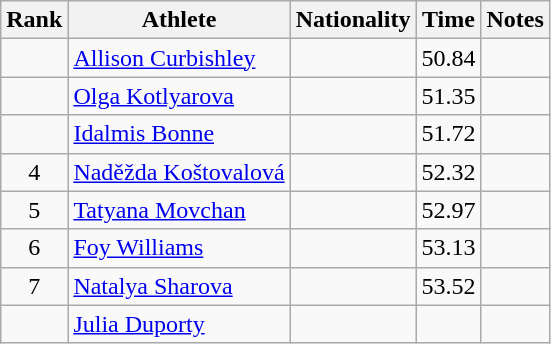<table class="wikitable sortable" style="text-align:center">
<tr>
<th>Rank</th>
<th>Athlete</th>
<th>Nationality</th>
<th>Time</th>
<th>Notes</th>
</tr>
<tr>
<td></td>
<td align=left><a href='#'>Allison Curbishley</a></td>
<td align=left></td>
<td>50.84</td>
<td></td>
</tr>
<tr>
<td></td>
<td align=left><a href='#'>Olga Kotlyarova</a></td>
<td align=left></td>
<td>51.35</td>
<td></td>
</tr>
<tr>
<td></td>
<td align=left><a href='#'>Idalmis Bonne</a></td>
<td align=left></td>
<td>51.72</td>
<td></td>
</tr>
<tr>
<td>4</td>
<td align=left><a href='#'>Naděžda Koštovalová</a></td>
<td align=left></td>
<td>52.32</td>
<td></td>
</tr>
<tr>
<td>5</td>
<td align=left><a href='#'>Tatyana Movchan</a></td>
<td align=left></td>
<td>52.97</td>
<td></td>
</tr>
<tr>
<td>6</td>
<td align=left><a href='#'>Foy Williams</a></td>
<td align=left></td>
<td>53.13</td>
<td></td>
</tr>
<tr>
<td>7</td>
<td align=left><a href='#'>Natalya Sharova</a></td>
<td align=left></td>
<td>53.52</td>
<td></td>
</tr>
<tr>
<td></td>
<td align="left"><a href='#'>Julia Duporty</a></td>
<td align=left></td>
<td></td>
<td></td>
</tr>
</table>
